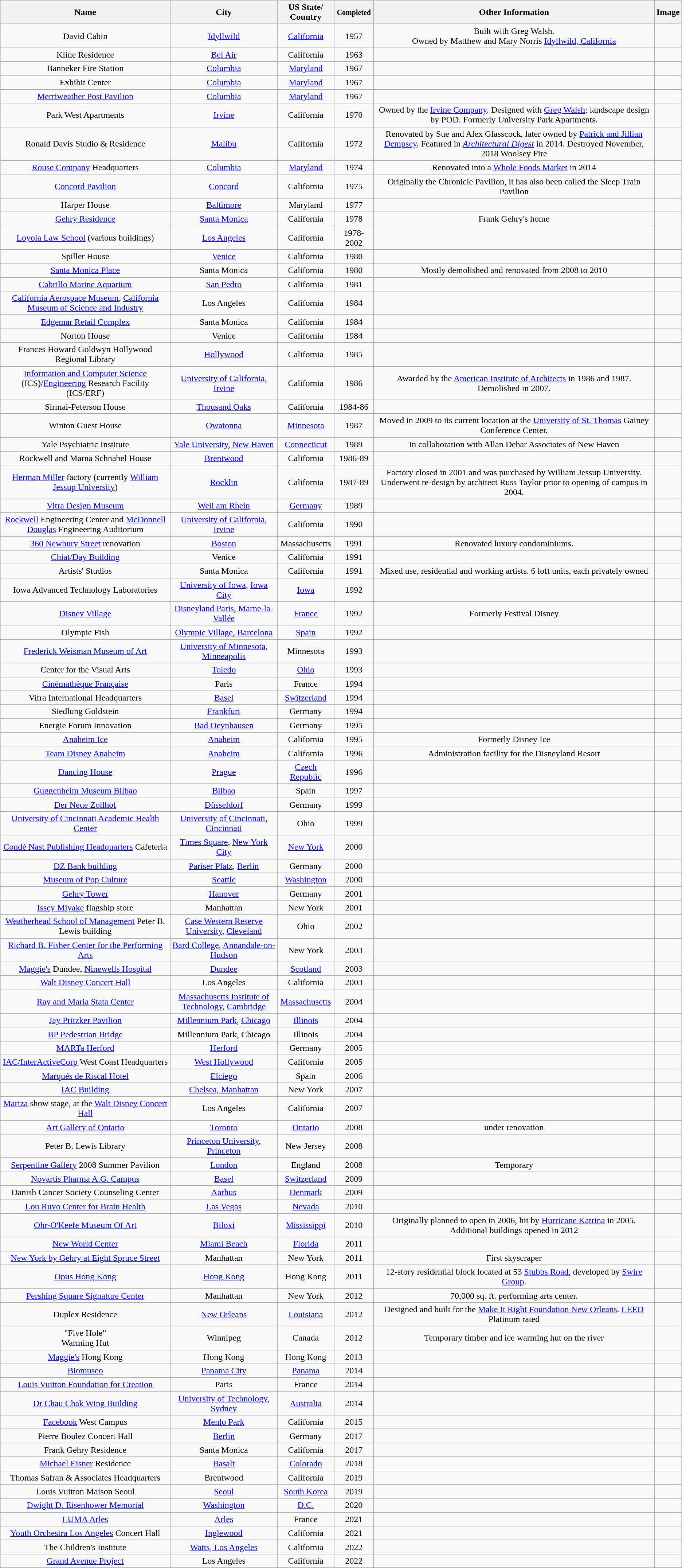<table class="wikitable sortable" style="text-align: center;">
<tr>
<th>Name</th>
<th>City</th>
<th>US State/<br>Country</th>
<th><small>Completed</small></th>
<th>Other Information</th>
<th class="unsortable">Image</th>
</tr>
<tr>
<td>David Cabin</td>
<td><a href='#'>Idyllwild</a></td>
<td><a href='#'>California</a></td>
<td>1957</td>
<td>Built with Greg Walsh. <br>Owned by Matthew and Mary Norris <a href='#'>Idyllwild, California</a></td>
<td></td>
</tr>
<tr>
<td>Kline Residence</td>
<td><a href='#'>Bel Air</a></td>
<td>California</td>
<td>1963</td>
<td></td>
<td></td>
</tr>
<tr>
<td>Banneker Fire Station</td>
<td><a href='#'>Columbia</a></td>
<td><a href='#'>Maryland</a></td>
<td>1967</td>
<td></td>
<td></td>
</tr>
<tr>
<td>Exhibit Center</td>
<td><a href='#'>Columbia</a></td>
<td><a href='#'>Maryland</a></td>
<td>1967</td>
<td></td>
<td></td>
</tr>
<tr>
<td><a href='#'>Merriweather Post Pavilion</a></td>
<td><a href='#'>Columbia</a></td>
<td><a href='#'>Maryland</a></td>
<td>1967</td>
<td></td>
<td></td>
</tr>
<tr>
<td>Park West Apartments</td>
<td><a href='#'>Irvine</a></td>
<td>California</td>
<td>1970</td>
<td>Owned by the <a href='#'>Irvine Company</a>. Designed with <a href='#'>Greg Walsh</a>; landscape design by POD. Formerly University Park Apartments.</td>
<td></td>
</tr>
<tr>
<td>Ronald Davis Studio & Residence</td>
<td><a href='#'>Malibu</a></td>
<td>California</td>
<td>1972</td>
<td>Renovated by Sue and Alex Glasscock, later owned by <a href='#'>Patrick and Jillian Dempsey</a>. Featured in <em><a href='#'>Architectural Digest</a></em> in 2014. Destroyed November, 2018 Woolsey Fire</td>
<td></td>
</tr>
<tr>
<td><a href='#'>Rouse Company</a> Headquarters</td>
<td><a href='#'>Columbia</a></td>
<td><a href='#'>Maryland</a></td>
<td>1974</td>
<td>Renovated into a <a href='#'>Whole Foods Market</a> in 2014</td>
<td></td>
</tr>
<tr>
<td><a href='#'>Concord Pavilion</a></td>
<td><a href='#'>Concord</a></td>
<td>California</td>
<td>1975</td>
<td>Originally the  Chronicle Pavilion, it has also been called the Sleep Train Pavilion</td>
<td></td>
</tr>
<tr>
<td>Harper House</td>
<td><a href='#'>Baltimore</a></td>
<td>Maryland</td>
<td>1977</td>
<td></td>
<td></td>
</tr>
<tr>
<td><a href='#'>Gehry Residence</a></td>
<td><a href='#'>Santa Monica</a></td>
<td>California</td>
<td>1978</td>
<td>Frank Gehry's home</td>
<td></td>
</tr>
<tr>
<td><a href='#'>Loyola Law School</a> (various buildings)</td>
<td><a href='#'>Los Angeles</a></td>
<td>California</td>
<td>1978-2002</td>
<td></td>
<td></td>
</tr>
<tr>
<td>Spiller House</td>
<td><a href='#'>Venice</a></td>
<td>California</td>
<td>1980</td>
<td></td>
<td></td>
</tr>
<tr>
<td><a href='#'>Santa Monica Place</a></td>
<td>Santa Monica</td>
<td>California</td>
<td>1980</td>
<td>Mostly demolished and renovated from 2008 to 2010</td>
<td></td>
</tr>
<tr>
<td><a href='#'>Cabrillo Marine Aquarium</a></td>
<td><a href='#'>San Pedro</a></td>
<td>California</td>
<td>1981</td>
<td></td>
<td></td>
</tr>
<tr>
<td><a href='#'>California Aerospace Museum</a>, <a href='#'>California Museum of Science and Industry</a></td>
<td>Los Angeles</td>
<td>California</td>
<td>1984</td>
<td></td>
<td></td>
</tr>
<tr>
<td><a href='#'>Edgemar Retail Complex</a></td>
<td>Santa Monica</td>
<td>California</td>
<td>1984</td>
<td></td>
<td></td>
</tr>
<tr>
<td>Norton House</td>
<td>Venice</td>
<td>California</td>
<td>1984</td>
<td></td>
<td></td>
</tr>
<tr>
<td>Frances Howard Goldwyn Hollywood Regional Library</td>
<td><a href='#'>Hollywood</a></td>
<td>California</td>
<td>1985</td>
<td></td>
<td></td>
</tr>
<tr>
<td><a href='#'>Information and Computer Science</a> (ICS)/<a href='#'>Engineering</a> Research Facility (ICS/ERF)</td>
<td><a href='#'>University of California, Irvine</a></td>
<td>California</td>
<td>1986</td>
<td>Awarded by the <a href='#'>American Institute of Architects</a> in 1986 and 1987. Demolished in 2007.</td>
<td></td>
</tr>
<tr>
<td>Sirmai-Peterson House</td>
<td><a href='#'>Thousand Oaks</a></td>
<td>California</td>
<td>1984-86</td>
<td></td>
<td></td>
</tr>
<tr>
<td>Winton Guest House</td>
<td><a href='#'>Owatonna</a></td>
<td><a href='#'>Minnesota</a></td>
<td>1987</td>
<td>Moved in 2009 to its current location at the <a href='#'>University of St. Thomas</a> Gainey Conference Center.</td>
<td></td>
</tr>
<tr>
<td>Yale Psychiatric Institute</td>
<td><a href='#'>Yale University</a>, <a href='#'>New Haven</a></td>
<td><a href='#'>Connecticut</a></td>
<td>1989</td>
<td>In collaboration with Allan Dehar Associates of New Haven</td>
<td></td>
</tr>
<tr>
<td>Rockwell and Marna Schnabel House</td>
<td><a href='#'>Brentwood</a></td>
<td>California</td>
<td>1986-89</td>
<td></td>
<td></td>
</tr>
<tr>
<td><a href='#'>Herman Miller</a> factory (currently <a href='#'>William Jessup University</a>)</td>
<td><a href='#'>Rocklin</a></td>
<td>California</td>
<td>1987-89</td>
<td>Factory closed in 2001 and was purchased by William Jessup University. Underwent re-design by architect Russ Taylor prior to opening of campus in 2004.</td>
<td></td>
</tr>
<tr>
<td><a href='#'>Vitra Design Museum</a></td>
<td><a href='#'>Weil am Rhein</a></td>
<td><a href='#'>Germany</a></td>
<td>1989</td>
<td></td>
<td></td>
</tr>
<tr>
<td><a href='#'>Rockwell</a> Engineering Center and <a href='#'>McDonnell Douglas</a> Engineering Auditorium</td>
<td><a href='#'>University of California, Irvine</a></td>
<td>California</td>
<td>1990</td>
<td></td>
<td></td>
</tr>
<tr>
<td><a href='#'>360 Newbury Street</a> renovation</td>
<td><a href='#'>Boston</a></td>
<td>Massachusetts</td>
<td>1991</td>
<td>Renovated luxury condominiums.</td>
<td></td>
</tr>
<tr>
<td><a href='#'>Chiat/Day Building</a></td>
<td>Venice</td>
<td>California</td>
<td>1991</td>
<td></td>
<td></td>
</tr>
<tr>
<td>Artists' Studios</td>
<td>Santa Monica</td>
<td>California</td>
<td>1991</td>
<td>Mixed use, residential and working artists.  6 loft units, each privately owned</td>
<td></td>
</tr>
<tr>
<td>Iowa Advanced Technology Laboratories</td>
<td><a href='#'>University of Iowa</a>, <a href='#'>Iowa City</a></td>
<td><a href='#'>Iowa</a></td>
<td>1992</td>
<td></td>
<td></td>
</tr>
<tr>
<td><a href='#'>Disney Village</a></td>
<td><a href='#'>Disneyland Paris</a>, <a href='#'>Marne-la-Vallée</a></td>
<td><a href='#'>France</a></td>
<td>1992</td>
<td>Formerly Festival Disney</td>
<td></td>
</tr>
<tr>
<td>Olympic Fish</td>
<td><a href='#'>Olympic Village</a>, <a href='#'>Barcelona</a></td>
<td><a href='#'>Spain</a></td>
<td>1992</td>
<td></td>
<td></td>
</tr>
<tr>
<td><a href='#'>Frederick Weisman Museum of Art</a></td>
<td><a href='#'>University of Minnesota</a>, <a href='#'>Minneapolis</a></td>
<td>Minnesota</td>
<td>1993</td>
<td></td>
<td></td>
</tr>
<tr>
<td>Center for the Visual Arts</td>
<td><a href='#'>Toledo</a></td>
<td><a href='#'>Ohio</a></td>
<td>1993</td>
<td></td>
<td></td>
</tr>
<tr>
<td><a href='#'>Cinémathèque Française</a></td>
<td>Paris</td>
<td>France</td>
<td>1994</td>
<td></td>
<td></td>
</tr>
<tr>
<td>Vitra International Headquarters</td>
<td><a href='#'>Basel</a></td>
<td><a href='#'>Switzerland</a></td>
<td>1994</td>
<td></td>
<td></td>
</tr>
<tr>
<td>Siedlung Goldstein</td>
<td><a href='#'>Frankfurt</a></td>
<td>Germany</td>
<td>1994</td>
<td></td>
<td></td>
</tr>
<tr>
<td>Energie Forum Innovation</td>
<td><a href='#'>Bad Oeynhausen</a></td>
<td>Germany</td>
<td>1995</td>
<td></td>
<td></td>
</tr>
<tr>
<td><a href='#'>Anaheim Ice</a></td>
<td><a href='#'>Anaheim</a></td>
<td>California</td>
<td>1995</td>
<td>Formerly Disney Ice</td>
<td></td>
</tr>
<tr>
<td><a href='#'>Team Disney Anaheim</a></td>
<td><a href='#'>Anaheim</a></td>
<td>California</td>
<td>1996</td>
<td>Administration facility for the Disneyland Resort</td>
<td></td>
</tr>
<tr>
<td><a href='#'>Dancing House</a></td>
<td><a href='#'>Prague</a></td>
<td><a href='#'>Czech Republic</a></td>
<td>1996</td>
<td></td>
<td></td>
</tr>
<tr>
<td><a href='#'>Guggenheim Museum Bilbao</a></td>
<td><a href='#'>Bilbao</a></td>
<td>Spain</td>
<td>1997</td>
<td></td>
<td></td>
</tr>
<tr>
<td><a href='#'>Der Neue Zollhof</a></td>
<td><a href='#'>Düsseldorf</a></td>
<td>Germany</td>
<td>1999</td>
<td></td>
<td></td>
</tr>
<tr>
<td><a href='#'>University of Cincinnati Academic Health Center</a></td>
<td><a href='#'>University of Cincinnati</a>, <a href='#'>Cincinnati</a></td>
<td>Ohio</td>
<td>1999</td>
<td></td>
<td></td>
</tr>
<tr>
<td><a href='#'>Condé Nast Publishing Headquarters</a> Cafeteria</td>
<td><a href='#'>Times Square</a>, <a href='#'>New York City</a></td>
<td><a href='#'>New York</a></td>
<td>2000</td>
<td></td>
<td></td>
</tr>
<tr>
<td><a href='#'>DZ Bank building</a></td>
<td><a href='#'>Pariser Platz</a>, <a href='#'>Berlin</a></td>
<td>Germany</td>
<td>2000</td>
<td></td>
<td></td>
</tr>
<tr>
<td><a href='#'>Museum of Pop Culture</a></td>
<td><a href='#'>Seattle</a></td>
<td><a href='#'>Washington</a></td>
<td>2000</td>
<td></td>
<td></td>
</tr>
<tr>
<td><a href='#'>Gehry Tower</a></td>
<td><a href='#'>Hanover</a></td>
<td>Germany</td>
<td>2001</td>
<td></td>
<td></td>
</tr>
<tr>
<td><a href='#'>Issey Miyake</a> flagship store</td>
<td>Manhattan</td>
<td>New York</td>
<td>2001</td>
<td></td>
<td></td>
</tr>
<tr>
<td><a href='#'>Weatherhead School of Management</a> Peter B. Lewis building</td>
<td><a href='#'>Case Western Reserve University</a>, <a href='#'>Cleveland</a></td>
<td>Ohio</td>
<td>2002</td>
<td></td>
<td></td>
</tr>
<tr>
<td><a href='#'>Richard B. Fisher Center for the Performing Arts</a></td>
<td><a href='#'>Bard College</a>, <a href='#'>Annandale-on-Hudson</a></td>
<td>New York</td>
<td>2003</td>
<td></td>
<td></td>
</tr>
<tr>
<td><a href='#'>Maggie's</a> Dundee, <a href='#'>Ninewells Hospital</a></td>
<td><a href='#'>Dundee</a></td>
<td><a href='#'>Scotland</a></td>
<td>2003</td>
<td></td>
<td></td>
</tr>
<tr>
<td><a href='#'>Walt Disney Concert Hall</a></td>
<td>Los Angeles</td>
<td>California</td>
<td>2003</td>
<td></td>
<td></td>
</tr>
<tr>
<td><a href='#'>Ray and Maria Stata Center</a></td>
<td><a href='#'>Massachusetts Institute of Technology</a>, <a href='#'>Cambridge</a></td>
<td><a href='#'>Massachusetts</a></td>
<td>2004</td>
<td></td>
<td></td>
</tr>
<tr>
<td><a href='#'>Jay Pritzker Pavilion</a></td>
<td><a href='#'>Millennium Park</a>, <a href='#'>Chicago</a></td>
<td><a href='#'>Illinois</a></td>
<td>2004</td>
<td></td>
<td></td>
</tr>
<tr>
<td><a href='#'>BP Pedestrian Bridge</a></td>
<td>Millennium Park, Chicago</td>
<td>Illinois</td>
<td>2004</td>
<td></td>
<td></td>
</tr>
<tr>
<td><a href='#'>MARTa Herford</a></td>
<td><a href='#'>Herford</a></td>
<td>Germany</td>
<td>2005</td>
<td></td>
<td></td>
</tr>
<tr>
<td><a href='#'>IAC/InterActiveCorp</a> West Coast Headquarters</td>
<td><a href='#'>West Hollywood</a></td>
<td>California</td>
<td>2005</td>
<td></td>
<td></td>
</tr>
<tr>
<td><a href='#'>Marqués de Riscal Hotel</a></td>
<td><a href='#'>Elciego</a></td>
<td>Spain</td>
<td>2006</td>
<td></td>
<td></td>
</tr>
<tr>
<td><a href='#'>IAC Building</a></td>
<td><a href='#'>Chelsea, Manhattan</a></td>
<td>New York</td>
<td>2007</td>
<td></td>
<td></td>
</tr>
<tr>
<td><a href='#'>Mariza</a> show stage, at the <a href='#'>Walt Disney Concert Hall</a></td>
<td>Los Angeles</td>
<td>California</td>
<td>2007</td>
<td></td>
<td></td>
</tr>
<tr>
<td><a href='#'>Art Gallery of Ontario</a></td>
<td><a href='#'>Toronto</a></td>
<td><a href='#'>Ontario</a></td>
<td>2008</td>
<td>under renovation</td>
<td></td>
</tr>
<tr>
<td>Peter B. Lewis Library</td>
<td><a href='#'>Princeton University</a>, <a href='#'>Princeton</a></td>
<td>New Jersey</td>
<td>2008</td>
<td></td>
<td></td>
</tr>
<tr>
<td><a href='#'>Serpentine Gallery</a> 2008 Summer Pavilion</td>
<td><a href='#'>London</a></td>
<td>England</td>
<td>2008</td>
<td>Temporary</td>
<td></td>
</tr>
<tr>
<td><a href='#'>Novartis Pharma A.G. Campus</a></td>
<td><a href='#'>Basel</a></td>
<td><a href='#'>Switzerland</a></td>
<td>2009</td>
<td></td>
<td></td>
</tr>
<tr>
<td>Danish Cancer Society Counseling Center</td>
<td><a href='#'>Aarhus</a></td>
<td><a href='#'>Denmark</a></td>
<td>2009</td>
<td></td>
<td></td>
</tr>
<tr>
<td><a href='#'>Lou Ruvo Center for Brain Health</a></td>
<td><a href='#'>Las Vegas</a></td>
<td><a href='#'>Nevada</a></td>
<td>2010</td>
<td></td>
<td></td>
</tr>
<tr>
<td><a href='#'>Ohr-O'Keefe Museum Of Art</a></td>
<td><a href='#'>Biloxi</a></td>
<td><a href='#'>Mississippi</a></td>
<td>2010</td>
<td>Originally planned to open in 2006, hit by <a href='#'>Hurricane Katrina</a> in 2005. Additional buildings opened in 2012</td>
<td></td>
</tr>
<tr>
<td><a href='#'>New World Center</a></td>
<td><a href='#'>Miami Beach</a></td>
<td><a href='#'>Florida</a></td>
<td>2011</td>
<td></td>
<td></td>
</tr>
<tr>
<td><a href='#'>New York by Gehry at Eight Spruce Street</a></td>
<td>Manhattan</td>
<td>New York</td>
<td>2011</td>
<td>First skyscraper</td>
<td></td>
</tr>
<tr>
<td><a href='#'>Opus Hong Kong</a></td>
<td><a href='#'>Hong Kong</a></td>
<td>Hong Kong</td>
<td>2011</td>
<td>12-story residential block located at 53 <a href='#'>Stubbs Road</a>, developed by <a href='#'>Swire Group</a>.</td>
<td></td>
</tr>
<tr>
<td><a href='#'>Pershing Square Signature Center</a></td>
<td>Manhattan</td>
<td>New York</td>
<td>2012</td>
<td>70,000 sq. ft. performing arts center.</td>
<td></td>
</tr>
<tr>
<td>Duplex Residence</td>
<td><a href='#'>New Orleans</a></td>
<td><a href='#'>Louisiana</a></td>
<td>2012</td>
<td>Designed and built for the <a href='#'>Make It Right Foundation New Orleans</a>. <a href='#'>LEED</a> Platinum rated</td>
<td></td>
</tr>
<tr>
<td>"Five Hole"<br>Warming Hut</td>
<td>Winnipeg</td>
<td>Canada</td>
<td>2012</td>
<td>Temporary timber and ice warming hut on the river</td>
<td></td>
</tr>
<tr>
<td><a href='#'>Maggie's</a> Hong Kong</td>
<td>Hong Kong</td>
<td>Hong Kong</td>
<td>2013</td>
<td></td>
<td></td>
</tr>
<tr>
<td><a href='#'>Biomuseo</a></td>
<td><a href='#'>Panama City</a></td>
<td><a href='#'>Panama</a></td>
<td>2014</td>
<td></td>
<td></td>
</tr>
<tr>
<td><a href='#'>Louis Vuitton Foundation for Creation</a></td>
<td>Paris</td>
<td>France</td>
<td>2014</td>
<td></td>
<td></td>
</tr>
<tr>
<td><a href='#'>Dr Chau Chak Wing Building</a></td>
<td><a href='#'>University of Technology</a>, <a href='#'>Sydney</a></td>
<td><a href='#'>Australia</a></td>
<td>2014</td>
<td></td>
<td></td>
</tr>
<tr>
<td><a href='#'>Facebook</a> West Campus</td>
<td><a href='#'>Menlo Park</a></td>
<td>California</td>
<td>2015</td>
<td></td>
<td></td>
</tr>
<tr>
<td>Pierre Boulez Concert Hall</td>
<td><a href='#'>Berlin</a></td>
<td>Germany</td>
<td>2017</td>
<td></td>
<td></td>
</tr>
<tr>
<td>Frank Gehry Residence</td>
<td>Santa Monica</td>
<td>California</td>
<td>2017</td>
<td></td>
<td></td>
</tr>
<tr>
<td><a href='#'>Michael Eisner</a> Residence</td>
<td><a href='#'>Basalt</a></td>
<td><a href='#'>Colorado</a></td>
<td>2018</td>
<td></td>
<td></td>
</tr>
<tr>
<td>Thomas Safran & Associates Headquarters</td>
<td>Brentwood</td>
<td>California</td>
<td>2019</td>
<td></td>
<td></td>
</tr>
<tr>
<td>Louis Vuitton Maison Seoul</td>
<td><a href='#'>Seoul</a></td>
<td><a href='#'>South Korea</a></td>
<td>2019</td>
<td></td>
<td></td>
</tr>
<tr>
<td><a href='#'>Dwight D. Eisenhower Memorial</a></td>
<td><a href='#'>Washington</a></td>
<td><a href='#'>D.C.</a></td>
<td>2020</td>
<td></td>
<td></td>
</tr>
<tr>
<td><a href='#'>LUMA Arles</a></td>
<td><a href='#'>Arles</a></td>
<td>France</td>
<td>2021</td>
<td></td>
<td></td>
</tr>
<tr>
<td><a href='#'>Youth Orchestra Los Angeles</a> Concert Hall</td>
<td><a href='#'>Inglewood</a></td>
<td>California</td>
<td>2021</td>
<td></td>
<td></td>
</tr>
<tr>
<td>The Children's Institute</td>
<td><a href='#'>Watts, Los Angeles</a></td>
<td>California</td>
<td>2022</td>
<td></td>
<td></td>
</tr>
<tr>
<td><a href='#'>Grand Avenue Project</a></td>
<td>Los Angeles</td>
<td>California</td>
<td>2022</td>
<td></td>
<td></td>
</tr>
<tr>
</tr>
</table>
